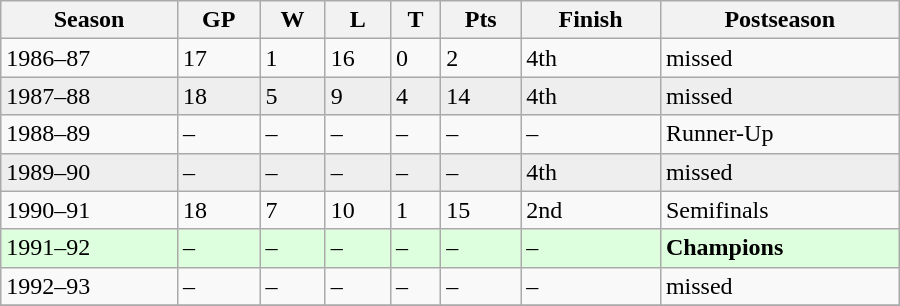<table class="wikitable" width=600>
<tr>
<th>Season</th>
<th>GP</th>
<th>W</th>
<th>L</th>
<th>T</th>
<th>Pts</th>
<th>Finish</th>
<th>Postseason</th>
</tr>
<tr>
<td>1986–87</td>
<td>17</td>
<td>1</td>
<td>16</td>
<td>0</td>
<td>2</td>
<td>4th</td>
<td>missed</td>
</tr>
<tr bgcolor=eeeeee>
<td>1987–88</td>
<td>18</td>
<td>5</td>
<td>9</td>
<td>4</td>
<td>14</td>
<td>4th</td>
<td>missed</td>
</tr>
<tr>
<td>1988–89</td>
<td>–</td>
<td>–</td>
<td>–</td>
<td>–</td>
<td>–</td>
<td>–</td>
<td>Runner-Up</td>
</tr>
<tr bgcolor=eeeeee>
<td>1989–90</td>
<td>–</td>
<td>–</td>
<td>–</td>
<td>–</td>
<td>–</td>
<td>4th</td>
<td>missed</td>
</tr>
<tr>
<td>1990–91</td>
<td>18</td>
<td>7</td>
<td>10</td>
<td>1</td>
<td>15</td>
<td>2nd</td>
<td>Semifinals</td>
</tr>
<tr bgcolor=ddffdd>
<td>1991–92</td>
<td>–</td>
<td>–</td>
<td>–</td>
<td>–</td>
<td>–</td>
<td>–</td>
<td><strong>Champions</strong></td>
</tr>
<tr>
<td>1992–93</td>
<td>–</td>
<td>–</td>
<td>–</td>
<td>–</td>
<td>–</td>
<td>–</td>
<td>missed</td>
</tr>
<tr>
</tr>
</table>
